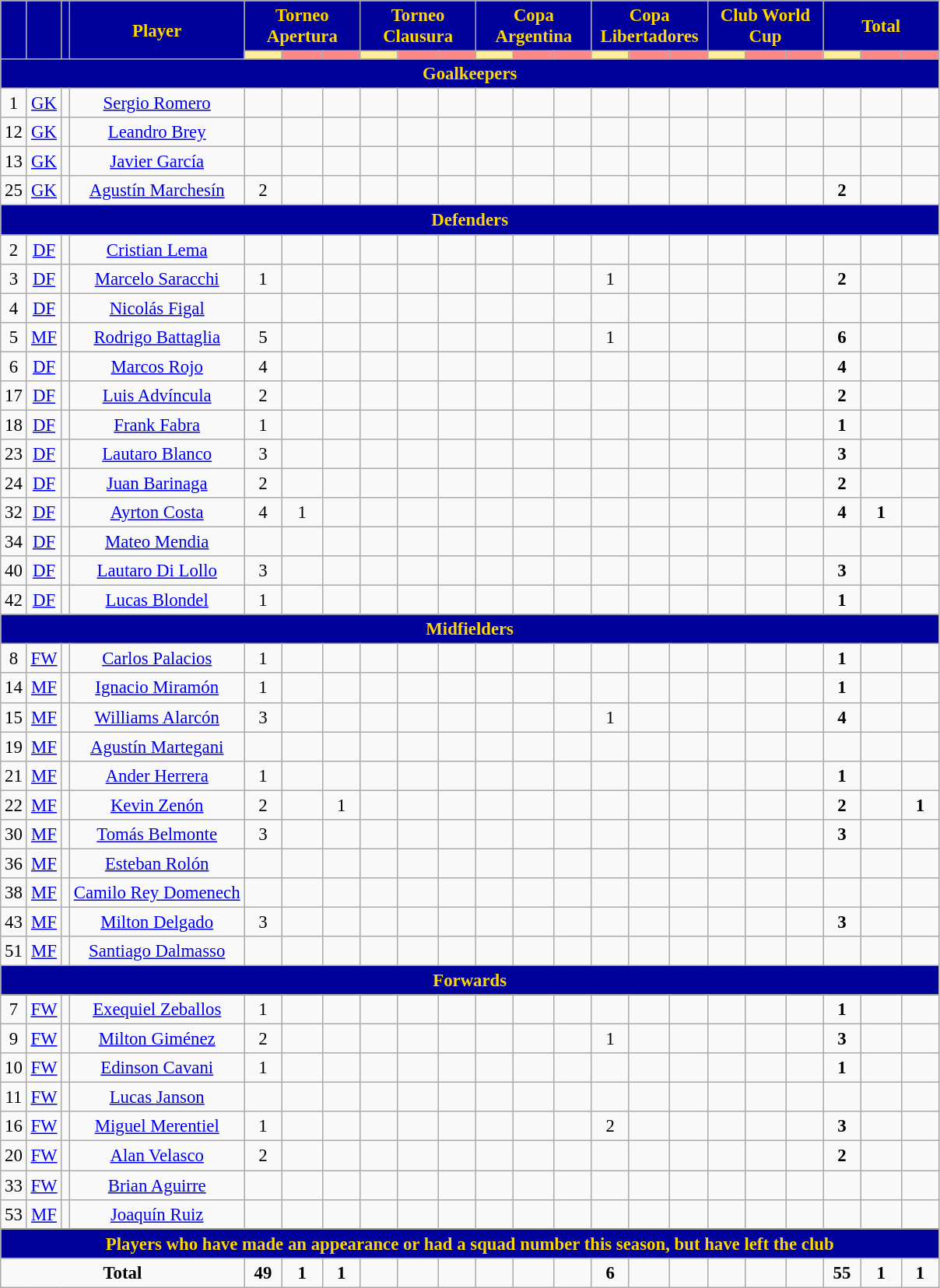<table class="wikitable" style="font-size: 95%; text-align: center;">
<tr>
<td rowspan="2" style="background:#00009B; color:gold; style="width:3%; text-align:center;"><strong></strong></td>
<td rowspan="2" style="background:#00009B; color:gold; style="width:3%; text-align:center;"><strong></strong></td>
<td rowspan="2" style="background:#00009B; color:gold; style="width:3%; text-align:center;"><strong></strong></td>
<td rowspan="2" style="background:#00009B; color:gold; style="width:22%; text-align:center;"><strong>Player</strong></td>
<td colspan="3" style="background:#00009B; color:gold;style="text-align:center;"><strong>Torneo Apertura</strong></td>
<td colspan="3" style="background:#00009B; color:gold;style="text-align:center;"><strong>Torneo Clausura</strong></td>
<td colspan="3" style="background:#00009B; color:gold;style="text-align:center;"><strong>Copa Argentina</strong></td>
<td colspan="3" style="background:#00009B; color:gold;style="text-align:center;"><strong>Copa Libertadores</strong></td>
<td colspan="3" style="background:#00009B; color:gold;style="text-align:center;"><strong>Club World Cup</strong></td>
<td colspan="3" style="background:#00009B; color:gold;style="text-align:center;"><strong>Total</strong></td>
</tr>
<tr>
<th style="width:25px; background:#fe9;"></th>
<th style="width:28px; background:#ff8888;"></th>
<th style="width:25px; background:#ff8888;"></th>
<th style="width:25px; background:#fe9;"></th>
<th style="width:28px; background:#ff8888;"></th>
<th style="width:25px; background:#ff8888;"></th>
<th style="width:25px; background:#fe9;"></th>
<th style="width:28px; background:#ff8888;"></th>
<th style="width:25px; background:#ff8888;"></th>
<th style="width:25px; background:#fe9;"></th>
<th style="width:28px; background:#ff8888;"></th>
<th style="width:25px; background:#ff8888;"></th>
<th style="width:25px; background:#fe9;"></th>
<th style="width:28px; background:#ff8888;"></th>
<th style="width:25px; background:#ff8888;"></th>
<th style="width:25px; background:#fe9;"></th>
<th style="width:28px; background:#ff8888;"></th>
<th style="width:25px; background:#ff8888;"></th>
</tr>
<tr>
<th colspan="22" style="background:#00009B; color:gold; text-align:center">Goalkeepers</th>
</tr>
<tr>
<td>1</td>
<td><a href='#'>GK</a></td>
<td></td>
<td><a href='#'>Sergio Romero</a></td>
<td></td>
<td></td>
<td></td>
<td></td>
<td></td>
<td></td>
<td></td>
<td></td>
<td></td>
<td></td>
<td></td>
<td></td>
<td></td>
<td></td>
<td></td>
<td><strong> </strong></td>
<td><strong> </strong></td>
<td><strong> </strong></td>
</tr>
<tr>
<td>12</td>
<td><a href='#'>GK</a></td>
<td></td>
<td><a href='#'>Leandro Brey</a></td>
<td></td>
<td></td>
<td></td>
<td></td>
<td></td>
<td></td>
<td></td>
<td></td>
<td></td>
<td></td>
<td></td>
<td></td>
<td></td>
<td></td>
<td></td>
<td><strong> </strong></td>
<td><strong> </strong></td>
<td><strong> </strong></td>
</tr>
<tr>
<td>13</td>
<td><a href='#'>GK</a></td>
<td></td>
<td><a href='#'>Javier García</a></td>
<td></td>
<td></td>
<td></td>
<td></td>
<td></td>
<td></td>
<td></td>
<td></td>
<td></td>
<td></td>
<td></td>
<td></td>
<td></td>
<td></td>
<td></td>
<td><strong> </strong></td>
<td><strong> </strong></td>
<td><strong> </strong></td>
</tr>
<tr>
<td>25</td>
<td><a href='#'>GK</a></td>
<td></td>
<td><a href='#'>Agustín Marchesín</a></td>
<td>2</td>
<td></td>
<td></td>
<td></td>
<td></td>
<td></td>
<td></td>
<td></td>
<td></td>
<td></td>
<td></td>
<td></td>
<td></td>
<td></td>
<td></td>
<td><strong>2</strong></td>
<td><strong> </strong></td>
<td><strong> </strong></td>
</tr>
<tr>
<th colspan="22" style="background:#00009B; color:gold; text-align:center">Defenders</th>
</tr>
<tr>
<td>2</td>
<td><a href='#'>DF</a></td>
<td></td>
<td><a href='#'>Cristian Lema</a></td>
<td></td>
<td></td>
<td></td>
<td></td>
<td></td>
<td></td>
<td></td>
<td></td>
<td></td>
<td></td>
<td></td>
<td></td>
<td></td>
<td></td>
<td></td>
<td><strong> </strong></td>
<td><strong> </strong></td>
<td><strong> </strong></td>
</tr>
<tr>
<td>3</td>
<td><a href='#'>DF</a></td>
<td></td>
<td><a href='#'>Marcelo Saracchi</a></td>
<td>1</td>
<td></td>
<td></td>
<td></td>
<td></td>
<td></td>
<td></td>
<td></td>
<td></td>
<td>1</td>
<td></td>
<td></td>
<td></td>
<td></td>
<td></td>
<td><strong>2</strong></td>
<td><strong> </strong></td>
<td><strong> </strong></td>
</tr>
<tr>
<td>4</td>
<td><a href='#'>DF</a></td>
<td></td>
<td><a href='#'>Nicolás Figal</a></td>
<td></td>
<td></td>
<td></td>
<td></td>
<td></td>
<td></td>
<td></td>
<td></td>
<td></td>
<td></td>
<td></td>
<td></td>
<td></td>
<td></td>
<td></td>
<td><strong> </strong></td>
<td><strong> </strong></td>
<td><strong> </strong></td>
</tr>
<tr>
<td>5</td>
<td><a href='#'>MF</a></td>
<td></td>
<td><a href='#'>Rodrigo Battaglia</a></td>
<td>5</td>
<td></td>
<td></td>
<td></td>
<td></td>
<td></td>
<td></td>
<td></td>
<td></td>
<td>1</td>
<td></td>
<td></td>
<td></td>
<td></td>
<td></td>
<td><strong>6</strong></td>
<td><strong> </strong></td>
<td><strong> </strong></td>
</tr>
<tr>
<td>6</td>
<td><a href='#'>DF</a></td>
<td></td>
<td><a href='#'>Marcos Rojo</a></td>
<td>4</td>
<td></td>
<td></td>
<td></td>
<td></td>
<td></td>
<td></td>
<td></td>
<td></td>
<td></td>
<td></td>
<td></td>
<td></td>
<td></td>
<td></td>
<td><strong>4</strong></td>
<td><strong> </strong></td>
<td><strong> </strong></td>
</tr>
<tr>
<td>17</td>
<td><a href='#'>DF</a></td>
<td></td>
<td><a href='#'>Luis Advíncula</a></td>
<td>2</td>
<td></td>
<td></td>
<td></td>
<td></td>
<td></td>
<td></td>
<td></td>
<td></td>
<td></td>
<td></td>
<td></td>
<td></td>
<td></td>
<td></td>
<td><strong>2</strong></td>
<td><strong> </strong></td>
<td><strong> </strong></td>
</tr>
<tr>
<td>18</td>
<td><a href='#'>DF</a></td>
<td></td>
<td><a href='#'>Frank Fabra</a></td>
<td>1</td>
<td></td>
<td></td>
<td></td>
<td></td>
<td></td>
<td></td>
<td></td>
<td></td>
<td></td>
<td></td>
<td></td>
<td></td>
<td></td>
<td></td>
<td><strong>1</strong></td>
<td><strong> </strong></td>
<td><strong> </strong></td>
</tr>
<tr>
<td>23</td>
<td><a href='#'>DF</a></td>
<td></td>
<td><a href='#'>Lautaro Blanco</a></td>
<td>3</td>
<td></td>
<td></td>
<td></td>
<td></td>
<td></td>
<td></td>
<td></td>
<td></td>
<td></td>
<td></td>
<td></td>
<td></td>
<td></td>
<td></td>
<td><strong>3</strong></td>
<td><strong> </strong></td>
<td><strong> </strong></td>
</tr>
<tr>
<td>24</td>
<td><a href='#'>DF</a></td>
<td></td>
<td><a href='#'>Juan Barinaga</a></td>
<td>2</td>
<td></td>
<td></td>
<td></td>
<td></td>
<td></td>
<td></td>
<td></td>
<td></td>
<td></td>
<td></td>
<td></td>
<td></td>
<td></td>
<td></td>
<td><strong>2</strong></td>
<td><strong> </strong></td>
<td><strong> </strong></td>
</tr>
<tr>
<td>32</td>
<td><a href='#'>DF</a></td>
<td></td>
<td><a href='#'>Ayrton Costa</a></td>
<td>4</td>
<td>1</td>
<td></td>
<td></td>
<td></td>
<td></td>
<td></td>
<td></td>
<td></td>
<td></td>
<td></td>
<td></td>
<td></td>
<td></td>
<td></td>
<td><strong>4</strong></td>
<td><strong>1</strong></td>
<td><strong> </strong></td>
</tr>
<tr>
<td>34</td>
<td><a href='#'>DF</a></td>
<td></td>
<td><a href='#'>Mateo Mendia</a></td>
<td></td>
<td></td>
<td></td>
<td></td>
<td></td>
<td></td>
<td></td>
<td></td>
<td></td>
<td></td>
<td></td>
<td></td>
<td></td>
<td></td>
<td></td>
<td><strong> </strong></td>
<td><strong> </strong></td>
<td><strong> </strong></td>
</tr>
<tr>
<td>40</td>
<td><a href='#'>DF</a></td>
<td></td>
<td><a href='#'>Lautaro Di Lollo</a></td>
<td>3</td>
<td></td>
<td></td>
<td></td>
<td></td>
<td></td>
<td></td>
<td></td>
<td></td>
<td></td>
<td></td>
<td></td>
<td></td>
<td></td>
<td></td>
<td><strong>3</strong></td>
<td><strong> </strong></td>
<td><strong> </strong></td>
</tr>
<tr>
<td>42</td>
<td><a href='#'>DF</a></td>
<td></td>
<td><a href='#'>Lucas Blondel</a></td>
<td>1</td>
<td></td>
<td></td>
<td></td>
<td></td>
<td></td>
<td></td>
<td></td>
<td></td>
<td></td>
<td></td>
<td></td>
<td></td>
<td></td>
<td></td>
<td><strong>1</strong></td>
<td><strong> </strong></td>
<td><strong> </strong></td>
</tr>
<tr>
<th colspan="22" style="background:#00009B; color:gold; text-align:center">Midfielders</th>
</tr>
<tr>
<td>8</td>
<td><a href='#'>FW</a></td>
<td></td>
<td><a href='#'>Carlos Palacios</a></td>
<td>1</td>
<td></td>
<td></td>
<td></td>
<td></td>
<td></td>
<td></td>
<td></td>
<td></td>
<td></td>
<td></td>
<td></td>
<td></td>
<td></td>
<td></td>
<td><strong>1</strong></td>
<td><strong> </strong></td>
<td><strong> </strong></td>
</tr>
<tr>
<td>14</td>
<td><a href='#'>MF</a></td>
<td></td>
<td><a href='#'>Ignacio Miramón</a></td>
<td>1</td>
<td></td>
<td></td>
<td></td>
<td></td>
<td></td>
<td></td>
<td></td>
<td></td>
<td></td>
<td></td>
<td></td>
<td></td>
<td></td>
<td></td>
<td><strong>1</strong></td>
<td><strong> </strong></td>
<td><strong> </strong></td>
</tr>
<tr>
<td>15</td>
<td><a href='#'>MF</a></td>
<td></td>
<td><a href='#'>Williams Alarcón</a></td>
<td>3</td>
<td></td>
<td></td>
<td></td>
<td></td>
<td></td>
<td></td>
<td></td>
<td></td>
<td>1</td>
<td></td>
<td></td>
<td></td>
<td></td>
<td></td>
<td><strong>4</strong></td>
<td><strong> </strong></td>
<td><strong> </strong></td>
</tr>
<tr>
<td>19</td>
<td><a href='#'>MF</a></td>
<td></td>
<td><a href='#'>Agustín Martegani</a></td>
<td></td>
<td></td>
<td></td>
<td></td>
<td></td>
<td></td>
<td></td>
<td></td>
<td></td>
<td></td>
<td></td>
<td></td>
<td></td>
<td></td>
<td></td>
<td><strong> </strong></td>
<td><strong> </strong></td>
<td><strong> </strong></td>
</tr>
<tr>
<td>21</td>
<td><a href='#'>MF</a></td>
<td></td>
<td><a href='#'>Ander Herrera</a></td>
<td>1</td>
<td></td>
<td></td>
<td></td>
<td></td>
<td></td>
<td></td>
<td></td>
<td></td>
<td></td>
<td></td>
<td></td>
<td></td>
<td></td>
<td></td>
<td><strong>1</strong></td>
<td><strong> </strong></td>
<td><strong> </strong></td>
</tr>
<tr>
<td>22</td>
<td><a href='#'>MF</a></td>
<td></td>
<td><a href='#'>Kevin Zenón</a></td>
<td>2</td>
<td></td>
<td>1</td>
<td></td>
<td></td>
<td></td>
<td></td>
<td></td>
<td></td>
<td></td>
<td></td>
<td></td>
<td></td>
<td></td>
<td></td>
<td><strong>2</strong></td>
<td><strong> </strong></td>
<td><strong>1</strong></td>
</tr>
<tr>
<td>30</td>
<td><a href='#'>MF</a></td>
<td></td>
<td><a href='#'>Tomás Belmonte</a></td>
<td>3</td>
<td></td>
<td></td>
<td></td>
<td></td>
<td></td>
<td></td>
<td></td>
<td></td>
<td></td>
<td></td>
<td></td>
<td></td>
<td></td>
<td></td>
<td><strong>3</strong></td>
<td><strong> </strong></td>
<td><strong> </strong></td>
</tr>
<tr>
<td>36</td>
<td><a href='#'>MF</a></td>
<td></td>
<td><a href='#'>Esteban Rolón</a></td>
<td></td>
<td></td>
<td></td>
<td></td>
<td></td>
<td></td>
<td></td>
<td></td>
<td></td>
<td></td>
<td></td>
<td></td>
<td></td>
<td></td>
<td></td>
<td><strong> </strong></td>
<td><strong> </strong></td>
<td><strong> </strong></td>
</tr>
<tr>
<td>38</td>
<td><a href='#'>MF</a></td>
<td></td>
<td><a href='#'>Camilo Rey Domenech</a></td>
<td></td>
<td></td>
<td></td>
<td></td>
<td></td>
<td></td>
<td></td>
<td></td>
<td></td>
<td></td>
<td></td>
<td></td>
<td></td>
<td></td>
<td></td>
<td><strong> </strong></td>
<td><strong> </strong></td>
<td><strong> </strong></td>
</tr>
<tr>
<td>43</td>
<td><a href='#'>MF</a></td>
<td></td>
<td><a href='#'>Milton Delgado</a></td>
<td>3</td>
<td></td>
<td></td>
<td></td>
<td></td>
<td></td>
<td></td>
<td></td>
<td></td>
<td></td>
<td></td>
<td></td>
<td></td>
<td></td>
<td></td>
<td><strong>3</strong></td>
<td><strong> </strong></td>
<td><strong> </strong></td>
</tr>
<tr>
<td>51</td>
<td><a href='#'>MF</a></td>
<td></td>
<td><a href='#'>Santiago Dalmasso</a></td>
<td></td>
<td></td>
<td></td>
<td></td>
<td></td>
<td></td>
<td></td>
<td></td>
<td></td>
<td></td>
<td></td>
<td></td>
<td></td>
<td></td>
<td></td>
<td><strong> </strong></td>
<td><strong> </strong></td>
<td><strong> </strong></td>
</tr>
<tr>
<th colspan="22" style="background:#00009B; color:gold; text-align:center">Forwards</th>
</tr>
<tr>
<td>7</td>
<td><a href='#'>FW</a></td>
<td></td>
<td><a href='#'>Exequiel Zeballos</a></td>
<td>1</td>
<td></td>
<td></td>
<td></td>
<td></td>
<td></td>
<td></td>
<td></td>
<td></td>
<td></td>
<td></td>
<td></td>
<td></td>
<td></td>
<td></td>
<td><strong>1</strong></td>
<td><strong> </strong></td>
<td><strong> </strong></td>
</tr>
<tr>
<td>9</td>
<td><a href='#'>FW</a></td>
<td></td>
<td><a href='#'>Milton Giménez</a></td>
<td>2</td>
<td></td>
<td></td>
<td></td>
<td></td>
<td></td>
<td></td>
<td></td>
<td></td>
<td>1</td>
<td></td>
<td></td>
<td></td>
<td></td>
<td></td>
<td><strong>3</strong></td>
<td><strong> </strong></td>
<td><strong> </strong></td>
</tr>
<tr>
<td>10</td>
<td><a href='#'>FW</a></td>
<td></td>
<td><a href='#'>Edinson Cavani</a></td>
<td>1</td>
<td></td>
<td></td>
<td></td>
<td></td>
<td></td>
<td></td>
<td></td>
<td></td>
<td></td>
<td></td>
<td></td>
<td></td>
<td></td>
<td></td>
<td><strong>1</strong></td>
<td><strong> </strong></td>
<td><strong> </strong></td>
</tr>
<tr>
<td>11</td>
<td><a href='#'>FW</a></td>
<td></td>
<td><a href='#'>Lucas Janson</a></td>
<td></td>
<td></td>
<td></td>
<td></td>
<td></td>
<td></td>
<td></td>
<td></td>
<td></td>
<td></td>
<td></td>
<td></td>
<td></td>
<td></td>
<td></td>
<td><strong> </strong></td>
<td><strong> </strong></td>
<td><strong> </strong></td>
</tr>
<tr>
<td>16</td>
<td><a href='#'>FW</a></td>
<td></td>
<td><a href='#'>Miguel Merentiel</a></td>
<td>1</td>
<td></td>
<td></td>
<td></td>
<td></td>
<td></td>
<td></td>
<td></td>
<td></td>
<td>2</td>
<td></td>
<td></td>
<td></td>
<td></td>
<td></td>
<td><strong>3</strong></td>
<td><strong> </strong></td>
<td><strong> </strong></td>
</tr>
<tr>
<td>20</td>
<td><a href='#'>FW</a></td>
<td></td>
<td><a href='#'>Alan Velasco</a></td>
<td>2</td>
<td></td>
<td></td>
<td></td>
<td></td>
<td></td>
<td></td>
<td></td>
<td></td>
<td></td>
<td></td>
<td></td>
<td></td>
<td></td>
<td></td>
<td><strong>2</strong></td>
<td><strong> </strong></td>
<td><strong> </strong></td>
</tr>
<tr>
<td>33</td>
<td><a href='#'>FW</a></td>
<td></td>
<td><a href='#'>Brian Aguirre</a></td>
<td></td>
<td></td>
<td></td>
<td></td>
<td></td>
<td></td>
<td></td>
<td></td>
<td></td>
<td></td>
<td></td>
<td></td>
<td></td>
<td></td>
<td></td>
<td><strong> </strong></td>
<td><strong> </strong></td>
<td><strong> </strong></td>
</tr>
<tr>
<td>53</td>
<td><a href='#'>MF</a></td>
<td></td>
<td><a href='#'>Joaquín Ruiz</a></td>
<td></td>
<td></td>
<td></td>
<td></td>
<td></td>
<td></td>
<td></td>
<td></td>
<td></td>
<td></td>
<td></td>
<td></td>
<td></td>
<td></td>
<td></td>
<td><strong> </strong></td>
<td><strong> </strong></td>
<td><strong> </strong></td>
</tr>
<tr>
<th colspan="22" style="background:#00009B; color:gold; text-align:center">Players who have made an appearance or had a squad number this season, but have left the club</th>
</tr>
<tr>
</tr>
<tr>
<td colspan=4><strong>Total</strong></td>
<td><strong>49</strong></td>
<td><strong>1</strong></td>
<td><strong>1</strong></td>
<td><strong> </strong></td>
<td><strong> </strong></td>
<td><strong> </strong></td>
<td><strong> </strong></td>
<td><strong> </strong></td>
<td><strong> </strong></td>
<td><strong>6</strong></td>
<td><strong> </strong></td>
<td><strong> </strong></td>
<td><strong> </strong></td>
<td><strong> </strong></td>
<td><strong> </strong></td>
<td><strong>55</strong></td>
<td><strong>1</strong></td>
<td><strong>1</strong></td>
</tr>
</table>
